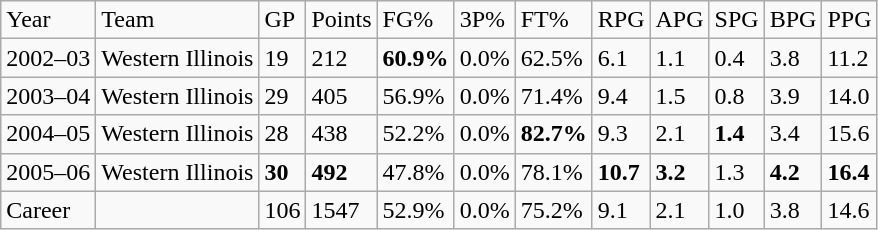<table class="wikitable">
<tr>
<td>Year</td>
<td>Team</td>
<td>GP</td>
<td>Points</td>
<td>FG%</td>
<td>3P%</td>
<td>FT%</td>
<td>RPG</td>
<td>APG</td>
<td>SPG</td>
<td>BPG</td>
<td>PPG</td>
</tr>
<tr>
<td>2002–03</td>
<td>Western Illinois</td>
<td>19</td>
<td>212</td>
<td><strong>60.9%</strong></td>
<td>0.0%</td>
<td>62.5%</td>
<td>6.1</td>
<td>1.1</td>
<td>0.4</td>
<td>3.8</td>
<td>11.2</td>
</tr>
<tr>
<td>2003–04</td>
<td>Western Illinois</td>
<td>29</td>
<td>405</td>
<td>56.9%</td>
<td>0.0%</td>
<td>71.4%</td>
<td>9.4</td>
<td>1.5</td>
<td>0.8</td>
<td>3.9</td>
<td>14.0</td>
</tr>
<tr>
<td>2004–05</td>
<td>Western Illinois</td>
<td>28</td>
<td>438</td>
<td>52.2%</td>
<td>0.0%</td>
<td><strong>82.7%</strong></td>
<td>9.3</td>
<td>2.1</td>
<td><strong>1.4</strong></td>
<td>3.4</td>
<td>15.6</td>
</tr>
<tr>
<td>2005–06</td>
<td>Western Illinois</td>
<td><strong>30</strong></td>
<td><strong>492</strong></td>
<td>47.8%</td>
<td>0.0%</td>
<td>78.1%</td>
<td><strong>10.7</strong></td>
<td><strong>3.2</strong></td>
<td>1.3</td>
<td><strong>4.2</strong></td>
<td><strong>16.4</strong></td>
</tr>
<tr>
<td>Career</td>
<td></td>
<td>106</td>
<td>1547</td>
<td>52.9%</td>
<td>0.0%</td>
<td>75.2%</td>
<td>9.1</td>
<td>2.1</td>
<td>1.0</td>
<td>3.8</td>
<td>14.6</td>
</tr>
</table>
